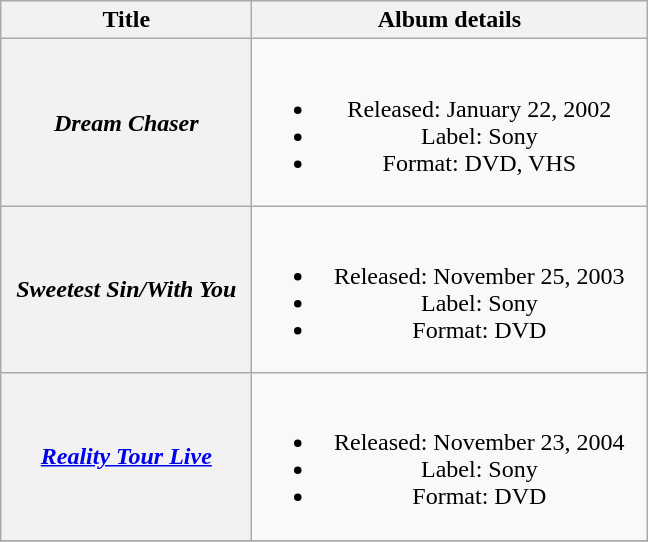<table class="wikitable plainrowheaders" style="text-align:center;">
<tr>
<th scope="col" style="width:10em;">Title</th>
<th scope="col" style="width:16em;">Album details</th>
</tr>
<tr>
<th scope="row"><em>Dream Chaser</em></th>
<td><br><ul><li>Released: January 22, 2002</li><li>Label: Sony</li><li>Format: DVD, VHS</li></ul></td>
</tr>
<tr>
<th scope="row"><em>Sweetest Sin/With You</em></th>
<td><br><ul><li>Released: November 25, 2003</li><li>Label: Sony</li><li>Format: DVD</li></ul></td>
</tr>
<tr>
<th scope="row"><em><a href='#'>Reality Tour Live</a></em></th>
<td><br><ul><li>Released: November 23, 2004</li><li>Label: Sony</li><li>Format: DVD</li></ul></td>
</tr>
<tr>
</tr>
</table>
